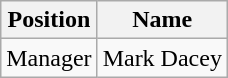<table class=wikitable>
<tr>
<th>Position</th>
<th>Name</th>
</tr>
<tr>
<td>Manager</td>
<td>Mark Dacey</td>
</tr>
</table>
